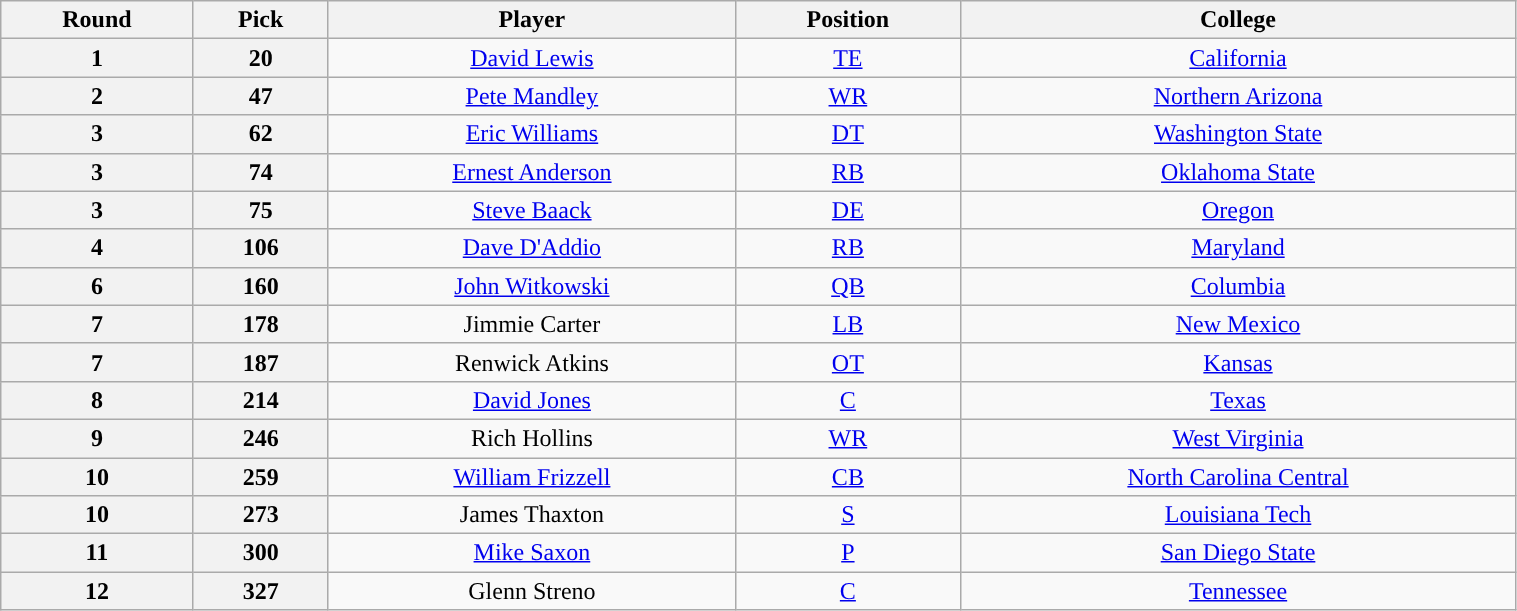<table class="wikitable" style="width:80%; text-align:center">
<tr>
<th>Round</th>
<th>Pick</th>
<th>Player</th>
<th>Position</th>
<th>College</th>
</tr>
<tr>
<th>1</th>
<th>20</th>
<td><a href='#'>David Lewis</a></td>
<td><a href='#'>TE</a></td>
<td><a href='#'>California</a></td>
</tr>
<tr>
<th>2</th>
<th>47</th>
<td><a href='#'>Pete Mandley</a></td>
<td><a href='#'>WR</a></td>
<td><a href='#'>Northern Arizona</a></td>
</tr>
<tr>
<th>3</th>
<th>62</th>
<td><a href='#'>Eric Williams</a></td>
<td><a href='#'>DT</a></td>
<td><a href='#'>Washington State</a></td>
</tr>
<tr>
<th>3</th>
<th>74</th>
<td><a href='#'>Ernest Anderson</a></td>
<td><a href='#'>RB</a></td>
<td><a href='#'>Oklahoma State</a></td>
</tr>
<tr>
<th>3</th>
<th>75</th>
<td><a href='#'>Steve Baack</a></td>
<td><a href='#'>DE</a></td>
<td><a href='#'>Oregon</a></td>
</tr>
<tr>
<th>4</th>
<th>106</th>
<td><a href='#'>Dave D'Addio</a></td>
<td><a href='#'>RB</a></td>
<td><a href='#'>Maryland</a></td>
</tr>
<tr>
<th>6</th>
<th>160</th>
<td><a href='#'>John Witkowski</a></td>
<td><a href='#'>QB</a></td>
<td><a href='#'>Columbia</a></td>
</tr>
<tr>
<th>7</th>
<th>178</th>
<td>Jimmie Carter</td>
<td><a href='#'>LB</a></td>
<td><a href='#'>New Mexico</a></td>
</tr>
<tr>
<th>7</th>
<th>187</th>
<td>Renwick Atkins</td>
<td><a href='#'>OT</a></td>
<td><a href='#'>Kansas</a></td>
</tr>
<tr>
<th>8</th>
<th>214</th>
<td><a href='#'>David Jones</a></td>
<td><a href='#'>C</a></td>
<td><a href='#'>Texas</a></td>
</tr>
<tr>
<th>9</th>
<th>246</th>
<td>Rich Hollins</td>
<td><a href='#'>WR</a></td>
<td><a href='#'>West Virginia</a></td>
</tr>
<tr>
<th>10</th>
<th>259</th>
<td><a href='#'>William Frizzell</a></td>
<td><a href='#'>CB</a></td>
<td><a href='#'>North Carolina Central</a></td>
</tr>
<tr>
<th>10</th>
<th>273</th>
<td>James Thaxton</td>
<td><a href='#'>S</a></td>
<td><a href='#'>Louisiana Tech</a></td>
</tr>
<tr>
<th>11</th>
<th>300</th>
<td><a href='#'>Mike Saxon</a></td>
<td><a href='#'>P</a></td>
<td><a href='#'>San Diego State</a></td>
</tr>
<tr>
<th>12</th>
<th>327</th>
<td>Glenn Streno</td>
<td><a href='#'>C</a></td>
<td><a href='#'>Tennessee</a></td>
</tr>
</table>
